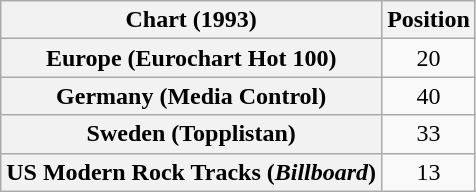<table class="wikitable sortable plainrowheaders" style="text-align:center">
<tr>
<th>Chart (1993)</th>
<th>Position</th>
</tr>
<tr>
<th scope="row">Europe (Eurochart Hot 100)</th>
<td>20</td>
</tr>
<tr>
<th scope="row">Germany (Media Control)</th>
<td>40</td>
</tr>
<tr>
<th scope="row">Sweden (Topplistan)</th>
<td>33</td>
</tr>
<tr>
<th scope="row">US Modern Rock Tracks (<em>Billboard</em>)</th>
<td>13</td>
</tr>
</table>
